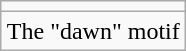<table class="wikitable" style="float:right;">
<tr>
<td></td>
</tr>
<tr>
<td>The "dawn" motif</td>
</tr>
</table>
